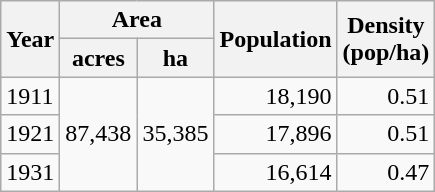<table class="wikitable">
<tr>
<th rowspan="2">Year</th>
<th colspan="2">Area</th>
<th rowspan="2">Population<br></th>
<th rowspan="2">Density<br>(pop/ha)</th>
</tr>
<tr>
<th>acres</th>
<th>ha</th>
</tr>
<tr>
<td>1911</td>
<td style="text-align:right;" rowspan="3">87,438</td>
<td style="text-align:right;" rowspan="3">35,385</td>
<td style="text-align:right;">18,190</td>
<td style="text-align:right;">0.51</td>
</tr>
<tr>
<td>1921</td>
<td style="text-align:right;">17,896</td>
<td style="text-align:right;">0.51</td>
</tr>
<tr>
<td>1931</td>
<td style="text-align:right;">16,614</td>
<td style="text-align:right;">0.47</td>
</tr>
</table>
